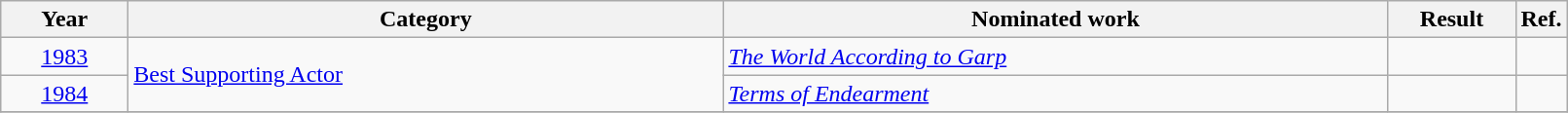<table class=wikitable>
<tr>
<th scope="col" style="width:5em;">Year</th>
<th scope="col" style="width:25em;">Category</th>
<th scope="col" style="width:28em;">Nominated work</th>
<th scope="col" style="width:5em;">Result</th>
<th>Ref.</th>
</tr>
<tr>
<td style="text-align:center;"><a href='#'>1983</a></td>
<td rowspan=2><a href='#'>Best Supporting Actor</a></td>
<td><em><a href='#'>The World According to Garp</a></em></td>
<td></td>
<td style="text-align:center;"></td>
</tr>
<tr>
<td style="text-align:center;"><a href='#'>1984</a></td>
<td><em><a href='#'>Terms of Endearment</a></em></td>
<td></td>
<td style="text-align:center;"></td>
</tr>
<tr>
</tr>
</table>
